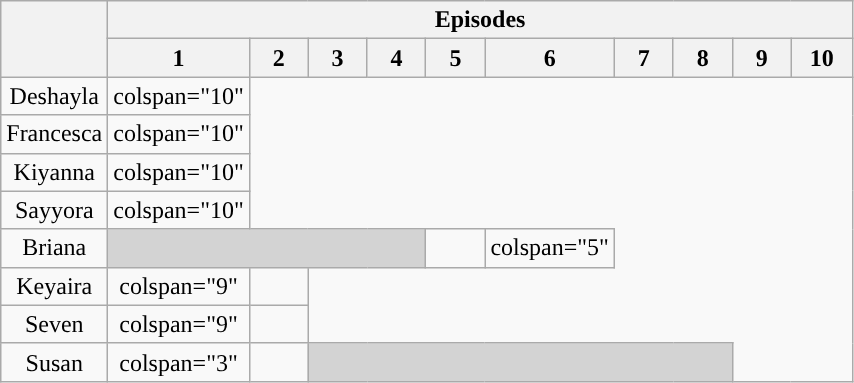<table class="wikitable plainrowheaders" style="text-align:center; width:45%;">
<tr>
<th scope="col" rowspan="2" style="width:9%;"></th>
<th scope="col" colspan="10">Episodes</th>
</tr>
<tr>
<th scope="col" style="width:8%;">1</th>
<th scope="col" style="width:8%;">2</th>
<th scope="col" style="width:8%;">3</th>
<th scope="col" style="width:8%;">4</th>
<th scope="col" style="width:8%;">5</th>
<th scope="col" style="width:8%;">6</th>
<th scope="col" style="width:8%;">7</th>
<th scope="col" style="width:8%;">8</th>
<th scope="col" style="width:8%;">9</th>
<th scope="col" style="width:8%;">10</th>
</tr>
<tr>
<td scope="row">Deshayla</td>
<td>colspan="10" </td>
</tr>
<tr>
<td scope="row">Francesca</td>
<td>colspan="10" </td>
</tr>
<tr>
<td scope="row">Kiyanna</td>
<td>colspan="10" </td>
</tr>
<tr>
<td scope="row">Sayyora</td>
<td>colspan="10" </td>
</tr>
<tr>
<td scope="row">Briana</td>
<td colspan="4" style="background:lightgray;"></td>
<td></td>
<td>colspan="5" </td>
</tr>
<tr>
<td scope="row">Keyaira</td>
<td>colspan="9" </td>
<td></td>
</tr>
<tr>
<td scope="row">Seven</td>
<td>colspan="9" </td>
<td></td>
</tr>
<tr>
<td scope="row">Susan</td>
<td>colspan="3" </td>
<td></td>
<td colspan="6" style="background:lightgray;"></td>
</tr>
</table>
